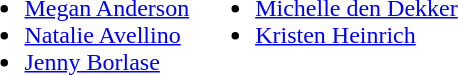<table>
<tr style="vertical-align:top">
<td><br><ul><li><a href='#'>Megan Anderson</a></li><li><a href='#'>Natalie Avellino</a></li><li><a href='#'>Jenny Borlase</a></li></ul></td>
<td><br><ul><li><a href='#'>Michelle den Dekker</a></li><li><a href='#'>Kristen Heinrich</a></li></ul></td>
</tr>
</table>
